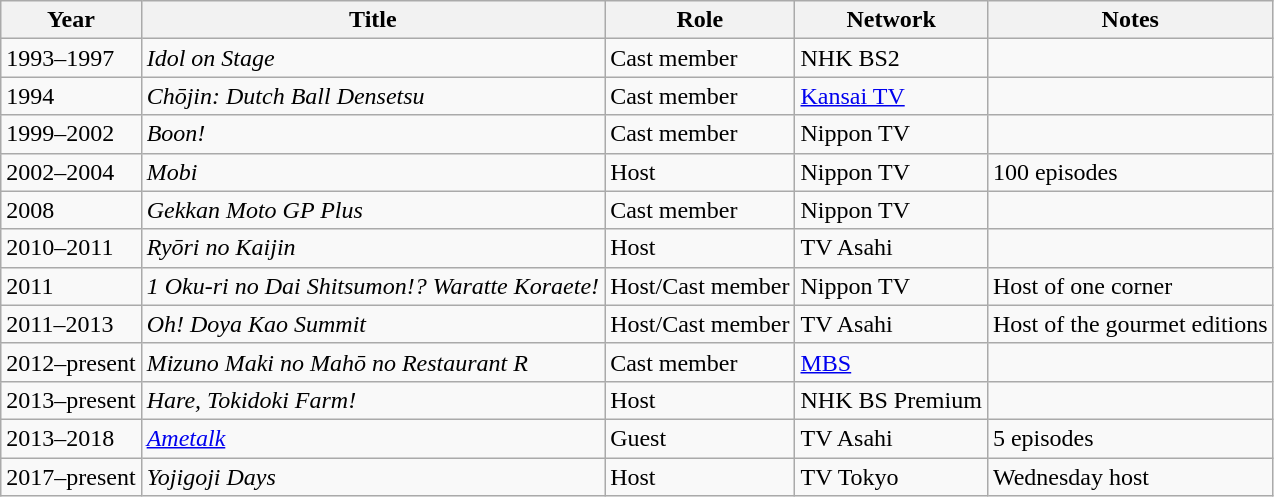<table class="wikitable plainrowheaders sortable">
<tr>
<th scope="col">Year</th>
<th scope="col">Title</th>
<th scope="col">Role</th>
<th scope="col">Network</th>
<th class="unsortable">Notes</th>
</tr>
<tr>
<td>1993–1997</td>
<td><em>Idol on Stage</em></td>
<td>Cast member</td>
<td>NHK BS2</td>
<td></td>
</tr>
<tr>
<td>1994</td>
<td><em>Chōjin: Dutch Ball Densetsu</em></td>
<td>Cast member</td>
<td><a href='#'>Kansai TV</a></td>
<td></td>
</tr>
<tr>
<td>1999–2002</td>
<td><em>Boon!</em></td>
<td>Cast member</td>
<td>Nippon TV</td>
<td></td>
</tr>
<tr>
<td>2002–2004</td>
<td><em>Mobi</em></td>
<td>Host</td>
<td>Nippon TV</td>
<td>100 episodes</td>
</tr>
<tr>
<td>2008</td>
<td><em>Gekkan Moto GP Plus</em></td>
<td>Cast member</td>
<td>Nippon TV</td>
<td></td>
</tr>
<tr>
<td>2010–2011</td>
<td><em>Ryōri no Kaijin</em></td>
<td>Host</td>
<td>TV Asahi</td>
<td></td>
</tr>
<tr>
<td>2011</td>
<td><em>1 Oku-ri no Dai Shitsumon!? Waratte Koraete!</em></td>
<td>Host/Cast member</td>
<td>Nippon TV</td>
<td>Host of one corner</td>
</tr>
<tr>
<td>2011–2013</td>
<td><em>Oh! Doya Kao Summit</em></td>
<td>Host/Cast member</td>
<td>TV Asahi</td>
<td>Host of the gourmet editions</td>
</tr>
<tr>
<td>2012–present</td>
<td><em>Mizuno Maki no Mahō no Restaurant R</em></td>
<td>Cast member</td>
<td><a href='#'>MBS</a></td>
<td></td>
</tr>
<tr>
<td>2013–present</td>
<td><em>Hare, Tokidoki Farm!</em></td>
<td>Host</td>
<td>NHK BS Premium</td>
<td></td>
</tr>
<tr>
<td>2013–2018</td>
<td><em><a href='#'>Ametalk</a></em></td>
<td>Guest</td>
<td>TV Asahi</td>
<td>5 episodes</td>
</tr>
<tr>
<td>2017–present</td>
<td><em>Yojigoji Days</em></td>
<td>Host</td>
<td>TV Tokyo</td>
<td>Wednesday host</td>
</tr>
</table>
